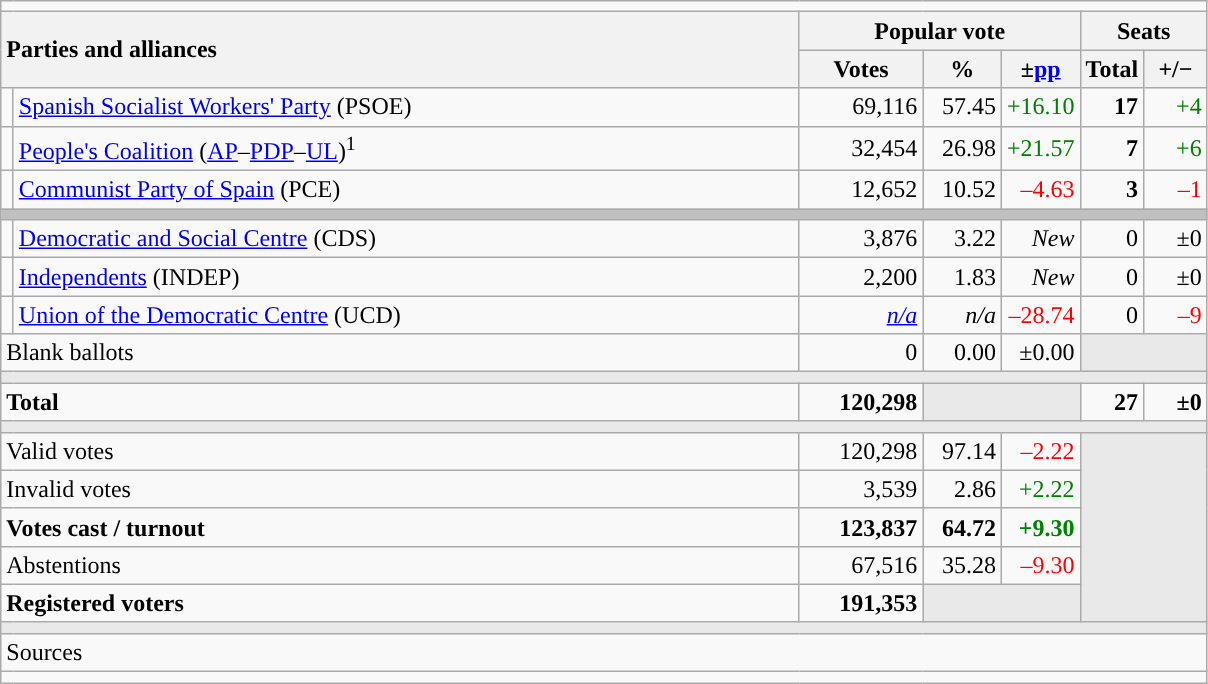<table class="wikitable" style="text-align:right;">
<tr>
<td colspan="7"></td>
</tr>
<tr>
<th style="text-align:left;" rowspan="2" colspan="2" width="525">Parties and alliances</th>
<th colspan="3">Popular vote</th>
<th colspan="2">Seats</th>
</tr>
<tr>
<th width="75">Votes</th>
<th width="45">%</th>
<th width="45">±<a href='#'>pp</a></th>
<th width="35">Total</th>
<th width="35">+/−</th>
</tr>
<tr>
<td width="1" style="color:inherit;background:"></td>
<td align="left"><a href='#'>Spanish Socialist Workers' Party</a> (PSOE)</td>
<td>69,116</td>
<td>57.45</td>
<td style="color:green;">+16.10</td>
<td><strong>17</strong></td>
<td style="color:green;">+4</td>
</tr>
<tr>
<td style="color:inherit;background:"></td>
<td align="left"><a href='#'>People's Coalition</a> (<a href='#'>AP</a>–<a href='#'>PDP</a>–<a href='#'>UL</a>)<sup>1</sup></td>
<td>32,454</td>
<td>26.98</td>
<td style="color:green;">+21.57</td>
<td><strong>7</strong></td>
<td style="color:green;">+6</td>
</tr>
<tr>
<td style="color:inherit;background:"></td>
<td align="left"><a href='#'>Communist Party of Spain</a> (PCE)</td>
<td>12,652</td>
<td>10.52</td>
<td style="color:red;">–4.63</td>
<td><strong>3</strong></td>
<td style="color:red;">–1</td>
</tr>
<tr>
<td colspan="7" bgcolor="#C0C0C0"></td>
</tr>
<tr>
<td style="color:inherit;background:"></td>
<td align="left"><a href='#'>Democratic and Social Centre</a> (CDS)</td>
<td>3,876</td>
<td>3.22</td>
<td><em>New</em></td>
<td>0</td>
<td>±0</td>
</tr>
<tr>
<td style="color:inherit;background:"></td>
<td align="left"><a href='#'>Independents</a> (INDEP)</td>
<td>2,200</td>
<td>1.83</td>
<td><em>New</em></td>
<td>0</td>
<td>±0</td>
</tr>
<tr>
<td style="color:inherit;background:"></td>
<td align="left"><a href='#'>Union of the Democratic Centre</a> (UCD)</td>
<td><em><a href='#'>n/a</a></em></td>
<td><em>n/a</em></td>
<td style="color:red;">–28.74</td>
<td>0</td>
<td style="color:red;">–9</td>
</tr>
<tr>
<td align="left" colspan="2">Blank ballots</td>
<td>0</td>
<td>0.00</td>
<td>±0.00</td>
<td bgcolor="#E9E9E9" colspan="2"></td>
</tr>
<tr>
<td colspan="7" bgcolor="#E9E9E9"></td>
</tr>
<tr style="font-weight:bold;">
<td align="left" colspan="2">Total</td>
<td>120,298</td>
<td bgcolor="#E9E9E9" colspan="2"></td>
<td>27</td>
<td>±0</td>
</tr>
<tr>
<td colspan="7" bgcolor="#E9E9E9"></td>
</tr>
<tr>
<td align="left" colspan="2">Valid votes</td>
<td>120,298</td>
<td>97.14</td>
<td style="color:red;">–2.22</td>
<td bgcolor="#E9E9E9" colspan="2" rowspan="5"></td>
</tr>
<tr>
<td align="left" colspan="2">Invalid votes</td>
<td>3,539</td>
<td>2.86</td>
<td style="color:green;">+2.22</td>
</tr>
<tr style="font-weight:bold;">
<td align="left" colspan="2">Votes cast / turnout</td>
<td>123,837</td>
<td>64.72</td>
<td style="color:green;">+9.30</td>
</tr>
<tr>
<td align="left" colspan="2">Abstentions</td>
<td>67,516</td>
<td>35.28</td>
<td style="color:red;">–9.30</td>
</tr>
<tr style="font-weight:bold;">
<td align="left" colspan="2">Registered voters</td>
<td>191,353</td>
<td bgcolor="#E9E9E9" colspan="2"></td>
</tr>
<tr>
<td colspan="7" bgcolor="#E9E9E9"></td>
</tr>
<tr>
<td align="left" colspan="7">Sources</td>
</tr>
<tr>
<td colspan="7" style="text-align:left; max-width:790px;"></td>
</tr>
</table>
